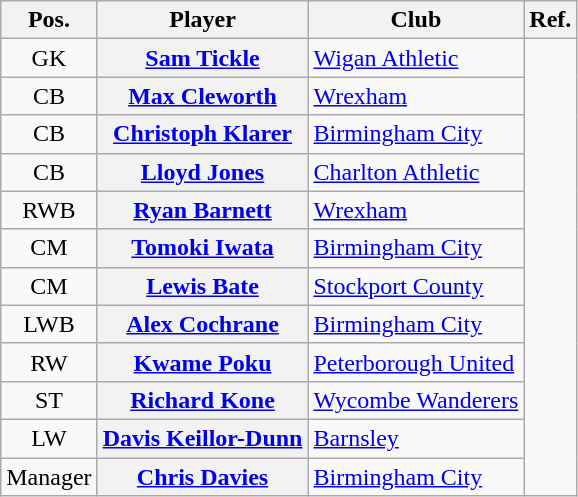<table class="wikitable plainrowheaders" style="text-align: left">
<tr>
<th scope="col">Pos.</th>
<th scope="col">Player</th>
<th scope="col">Club</th>
<th>Ref.</th>
</tr>
<tr>
<td style="text-align:center">GK</td>
<th scope="row"> <a href='#'>Sam Tickle</a></th>
<td><a href='#'>Wigan Athletic</a></td>
<td rowspan="12"></td>
</tr>
<tr>
<td style="text-align:center">CB</td>
<th scope="row"> <a href='#'>Max Cleworth</a></th>
<td><a href='#'>Wrexham</a></td>
</tr>
<tr>
<td style="text-align:center">CB</td>
<th scope="row"> <a href='#'>Christoph Klarer</a></th>
<td><a href='#'>Birmingham City</a></td>
</tr>
<tr>
<td style="text-align:center">CB</td>
<th scope="row"> <a href='#'>Lloyd Jones</a></th>
<td><a href='#'>Charlton Athletic</a></td>
</tr>
<tr>
<td style="text-align:center">RWB</td>
<th scope="row"> <a href='#'>Ryan Barnett</a></th>
<td><a href='#'>Wrexham</a></td>
</tr>
<tr>
<td style="text-align:center">CM</td>
<th scope="row"> <a href='#'>Tomoki Iwata</a></th>
<td><a href='#'>Birmingham City</a></td>
</tr>
<tr>
<td style="text-align:center">CM</td>
<th scope="row"> <a href='#'>Lewis Bate</a></th>
<td><a href='#'>Stockport County</a></td>
</tr>
<tr>
<td style="text-align:center">LWB</td>
<th scope="row"> <a href='#'>Alex Cochrane</a></th>
<td><a href='#'>Birmingham City</a></td>
</tr>
<tr>
<td style="text-align:center">RW</td>
<th scope="row"> <a href='#'>Kwame Poku</a></th>
<td><a href='#'>Peterborough United</a></td>
</tr>
<tr>
<td style="text-align:center">ST</td>
<th scope="row"> <a href='#'>Richard Kone</a></th>
<td><a href='#'>Wycombe Wanderers</a></td>
</tr>
<tr>
<td style="text-align:center">LW</td>
<th scope="row"> <a href='#'>Davis Keillor-Dunn</a></th>
<td><a href='#'>Barnsley</a></td>
</tr>
<tr>
<td style="text-align:center">Manager</td>
<th scope="row"> <a href='#'>Chris Davies</a></th>
<td><a href='#'>Birmingham City</a></td>
</tr>
</table>
